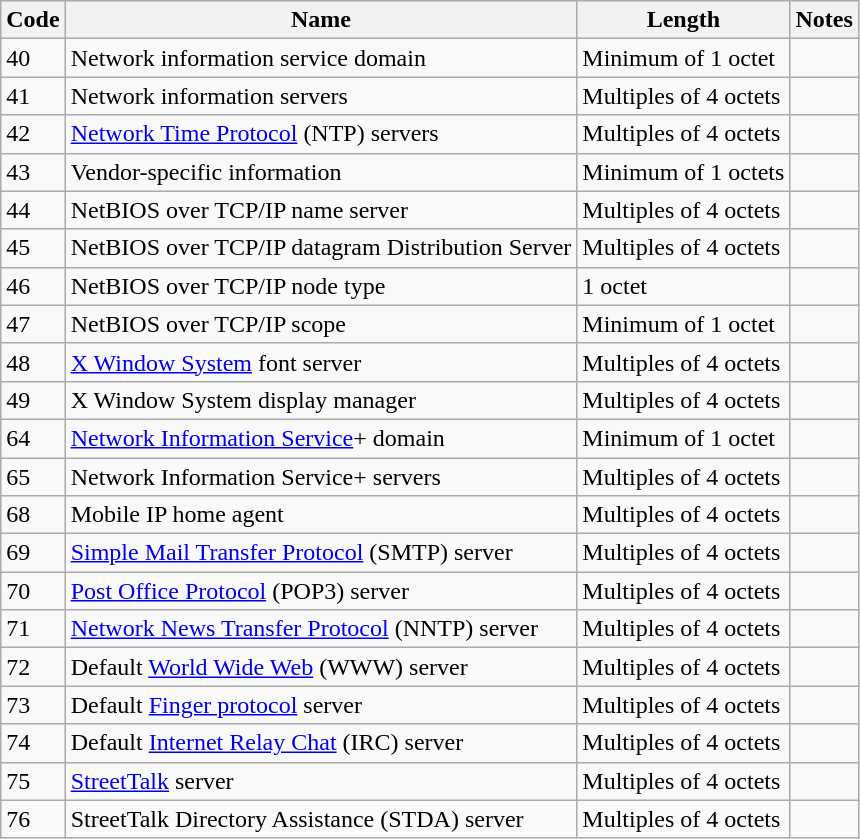<table class="wikitable sortable">
<tr>
<th>Code</th>
<th>Name</th>
<th>Length</th>
<th>Notes</th>
</tr>
<tr>
<td>40</td>
<td>Network information service domain</td>
<td>Minimum of 1 octet</td>
<td></td>
</tr>
<tr>
<td>41</td>
<td>Network information servers</td>
<td>Multiples of 4 octets</td>
<td></td>
</tr>
<tr>
<td>42</td>
<td><a href='#'>Network Time Protocol</a> (NTP) servers</td>
<td>Multiples of 4 octets</td>
<td></td>
</tr>
<tr>
<td>43</td>
<td>Vendor-specific information</td>
<td>Minimum of 1 octets</td>
<td></td>
</tr>
<tr>
<td>44</td>
<td>NetBIOS over TCP/IP name server</td>
<td>Multiples of 4 octets</td>
<td></td>
</tr>
<tr>
<td>45</td>
<td>NetBIOS over TCP/IP datagram Distribution Server</td>
<td>Multiples of 4 octets</td>
<td></td>
</tr>
<tr>
<td>46</td>
<td>NetBIOS over TCP/IP node type</td>
<td>1 octet</td>
<td></td>
</tr>
<tr>
<td>47</td>
<td>NetBIOS over TCP/IP scope</td>
<td>Minimum of 1 octet</td>
<td></td>
</tr>
<tr>
<td>48</td>
<td><a href='#'>X Window System</a> font server</td>
<td>Multiples of 4 octets</td>
<td></td>
</tr>
<tr>
<td>49</td>
<td>X Window System display manager</td>
<td>Multiples of 4 octets</td>
<td></td>
</tr>
<tr>
<td>64</td>
<td><a href='#'>Network Information Service</a>+ domain</td>
<td>Minimum of 1 octet</td>
<td></td>
</tr>
<tr>
<td>65</td>
<td>Network Information Service+ servers</td>
<td>Multiples of 4 octets</td>
<td></td>
</tr>
<tr>
<td>68</td>
<td>Mobile IP home agent</td>
<td>Multiples of 4 octets</td>
<td></td>
</tr>
<tr>
<td>69</td>
<td><a href='#'>Simple Mail Transfer Protocol</a> (SMTP) server</td>
<td>Multiples of 4 octets</td>
<td></td>
</tr>
<tr>
<td>70</td>
<td><a href='#'>Post Office Protocol</a> (POP3) server</td>
<td>Multiples of 4 octets</td>
<td></td>
</tr>
<tr>
<td>71</td>
<td><a href='#'>Network News Transfer Protocol</a> (NNTP) server</td>
<td>Multiples of 4 octets</td>
<td></td>
</tr>
<tr>
<td>72</td>
<td>Default <a href='#'>World Wide Web</a> (WWW) server</td>
<td>Multiples of 4 octets</td>
<td></td>
</tr>
<tr>
<td>73</td>
<td>Default <a href='#'>Finger protocol</a> server</td>
<td>Multiples of 4 octets</td>
<td></td>
</tr>
<tr>
<td>74</td>
<td>Default <a href='#'>Internet Relay Chat</a> (IRC) server</td>
<td>Multiples of 4 octets</td>
<td></td>
</tr>
<tr>
<td>75</td>
<td><a href='#'>StreetTalk</a> server</td>
<td>Multiples of 4 octets</td>
<td></td>
</tr>
<tr>
<td>76</td>
<td>StreetTalk Directory Assistance (STDA) server</td>
<td>Multiples of 4 octets</td>
<td></td>
</tr>
</table>
